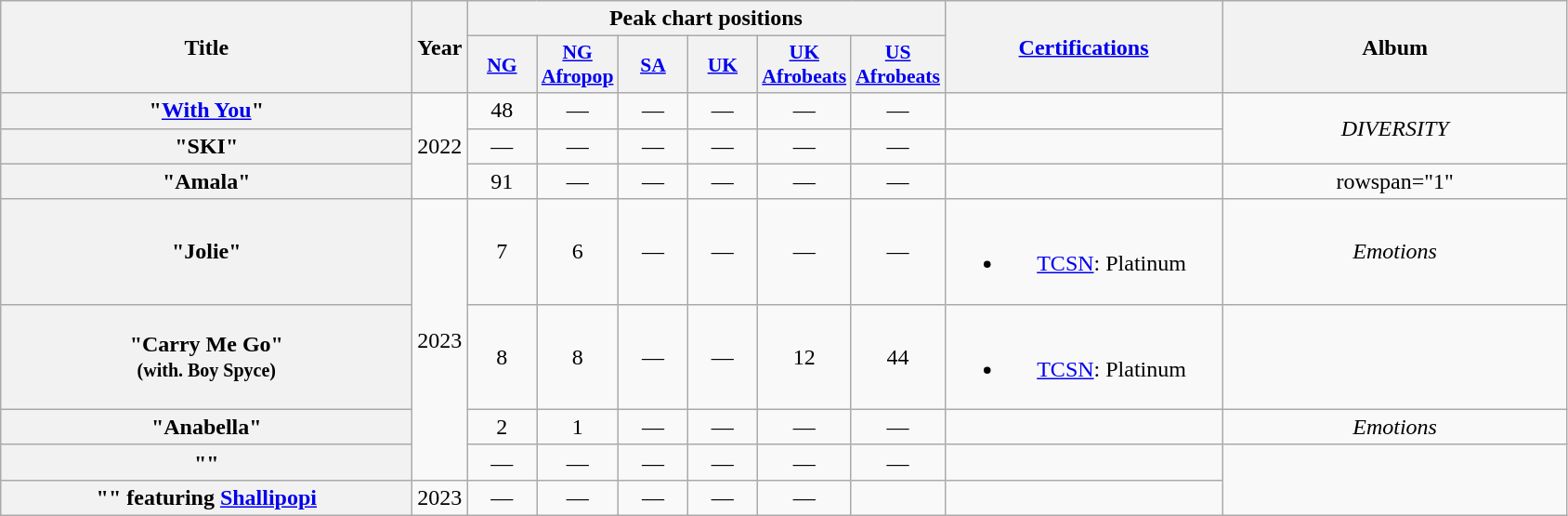<table class="wikitable plainrowheaders" style="text-align:center;">
<tr>
<th scope="col" rowspan="2" style="width:18em;">Title</th>
<th scope="col" rowspan="2" style="width:1em;">Year</th>
<th colspan="6" scope="col">Peak chart positions</th>
<th scope="col" rowspan="2" style="width:12em;"><a href='#'>Certifications</a></th>
<th scope="col" rowspan="2" style="width:15em;">Album</th>
</tr>
<tr>
<th scope="col" style="width:3em;font-size:90%;"><a href='#'>NG</a><br></th>
<th scope="col" style="width:3em;font-size:90%;"><a href='#'>NG<br>Afropop</a></th>
<th scope="col" style="width:3em;font-size:90%;"><a href='#'>SA</a><br></th>
<th scope="col" style="width:3em;font-size:90%;"><a href='#'>UK</a><br></th>
<th scope="col" style="width:3em;font-size:90%;"><a href='#'>UK<br>Afrobeats</a></th>
<th scope="col" style="width:3em;font-size:90%;"><a href='#'>US<br>Afrobeats</a></th>
</tr>
<tr>
<th scope="row">"<a href='#'>With You</a>"</th>
<td rowspan="3">2022</td>
<td>48</td>
<td>—</td>
<td>—</td>
<td>—</td>
<td>—</td>
<td>—</td>
<td></td>
<td rowspan="2"><em>DIVERSITY</em></td>
</tr>
<tr>
<th scope="row">"SKI"</th>
<td>—</td>
<td>—</td>
<td>—</td>
<td>—</td>
<td>—</td>
<td>—</td>
<td></td>
</tr>
<tr>
<th scope="row">"Amala"</th>
<td>91</td>
<td>—</td>
<td>—</td>
<td>—</td>
<td>—</td>
<td>—</td>
<td></td>
<td>rowspan="1" <em></em></td>
</tr>
<tr>
<th scope="row">"Jolie"</th>
<td rowspan="4">2023</td>
<td>7</td>
<td>6</td>
<td>—</td>
<td>—</td>
<td>—</td>
<td>—</td>
<td><br><ul><li><a href='#'>TCSN</a>: Platinum</li></ul></td>
<td><em>Emotions</em></td>
</tr>
<tr>
<th scope="row">"Carry Me Go"<br> <small>(with. Boy Spyce)</small></th>
<td>8</td>
<td>8</td>
<td>—</td>
<td>—</td>
<td>12</td>
<td>44</td>
<td><br><ul><li><a href='#'>TCSN</a>: Platinum</li></ul></td>
<td></td>
</tr>
<tr>
<th scope="row">"Anabella"</th>
<td>2</td>
<td>1</td>
<td>—</td>
<td>—</td>
<td>—</td>
<td>—</td>
<td></td>
<td><em>Emotions</em></td>
</tr>
<tr>
<th scope="row">""</th>
<td>—</td>
<td>—</td>
<td>—</td>
<td>—</td>
<td>—</td>
<td>—</td>
<td></td>
</tr>
<tr>
<th scope="row">"" featuring <a href='#'>Shallipopi</a></th>
<td>2023</td>
<td>—</td>
<td>—</td>
<td>—</td>
<td>—</td>
<td>—</td>
<td></td>
<td></td>
</tr>
</table>
